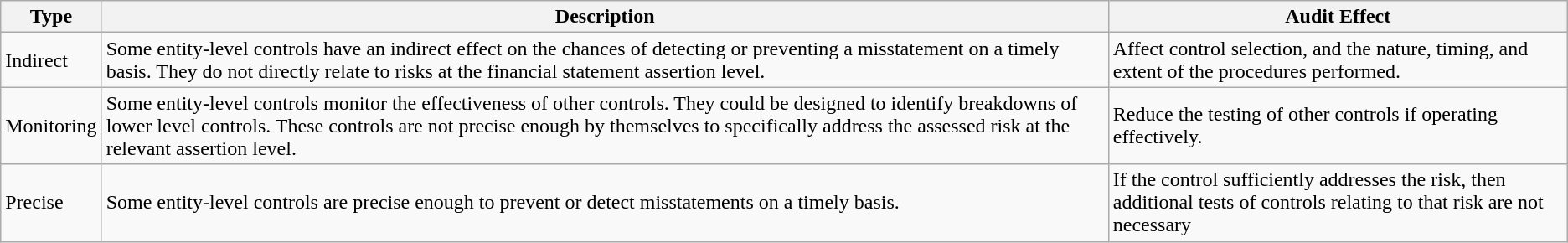<table class="wikitable" border="1">
<tr>
<th>Type</th>
<th>Description</th>
<th>Audit Effect</th>
</tr>
<tr>
<td>Indirect</td>
<td>Some entity-level controls have an indirect effect on the chances of detecting or preventing a misstatement on a timely basis.  They do not directly relate to risks at the financial statement assertion level.</td>
<td>Affect control selection, and the nature, timing, and extent of the procedures performed.</td>
</tr>
<tr>
<td>Monitoring</td>
<td>Some entity-level controls monitor the effectiveness of other controls.  They could be designed to identify breakdowns of lower level controls.  These controls are not precise enough by themselves to specifically address the assessed risk at the relevant assertion level.</td>
<td>Reduce the testing of other controls if operating effectively.</td>
</tr>
<tr>
<td>Precise</td>
<td>Some entity-level controls are precise enough to prevent or detect misstatements on a timely basis.</td>
<td>If the control sufficiently addresses the risk, then additional tests of controls relating to that risk are not necessary</td>
</tr>
</table>
